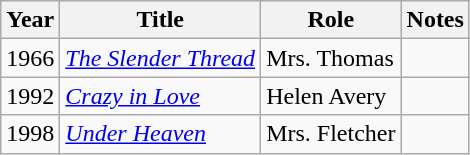<table class="wikitable sortable">
<tr>
<th>Year</th>
<th>Title</th>
<th>Role</th>
<th class="unsortable">Notes</th>
</tr>
<tr>
<td>1966</td>
<td><em><a href='#'>The Slender Thread</a></em></td>
<td>Mrs. Thomas</td>
<td></td>
</tr>
<tr>
<td>1992</td>
<td><em><a href='#'>Crazy in Love</a></em></td>
<td>Helen Avery</td>
<td></td>
</tr>
<tr>
<td>1998</td>
<td><em><a href='#'>Under Heaven</a></em></td>
<td>Mrs. Fletcher</td>
<td></td>
</tr>
</table>
